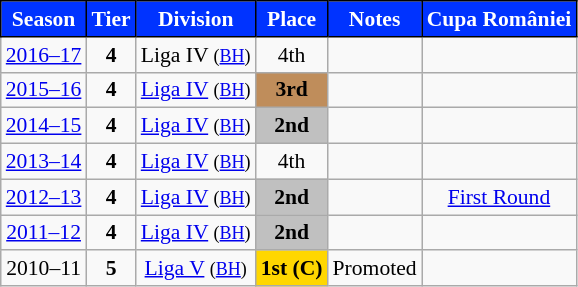<table class="wikitable" style="text-align:center; font-size:90%">
<tr>
<th style="background:#0033ff;color:#FFFFFF;border:1px solid #000000;">Season</th>
<th style="background:#0033ff;color:#FFFFFF;border:1px solid #000000;">Tier</th>
<th style="background:#0033ff;color:#FFFFFF;border:1px solid #000000;">Division</th>
<th style="background:#0033ff;color:#FFFFFF;border:1px solid #000000;">Place</th>
<th style="background:#0033ff;color:#FFFFFF;border:1px solid #000000;">Notes</th>
<th style="background:#0033ff;color:#FFFFFF;border:1px solid #000000;">Cupa României</th>
</tr>
<tr>
<td><a href='#'>2016–17</a></td>
<td><strong>4</strong></td>
<td>Liga IV <small>(<a href='#'>BH</a>)</small></td>
<td>4th</td>
<td></td>
<td></td>
</tr>
<tr>
<td><a href='#'>2015–16</a></td>
<td><strong>4</strong></td>
<td><a href='#'>Liga IV</a> <small>(<a href='#'>BH</a>)</small></td>
<td align=center bgcolor=#BF8D5B><strong>3rd</strong></td>
<td></td>
<td></td>
</tr>
<tr>
<td><a href='#'>2014–15</a></td>
<td><strong>4</strong></td>
<td><a href='#'>Liga IV</a> <small>(<a href='#'>BH</a>)</small></td>
<td align=center bgcolor=silver><strong>2nd</strong></td>
<td></td>
<td></td>
</tr>
<tr>
<td><a href='#'>2013–14</a></td>
<td><strong>4</strong></td>
<td><a href='#'>Liga IV</a> <small>(<a href='#'>BH</a>)</small></td>
<td>4th</td>
<td></td>
<td></td>
</tr>
<tr>
<td><a href='#'>2012–13</a></td>
<td><strong>4</strong></td>
<td><a href='#'>Liga IV</a> <small>(<a href='#'>BH</a>)</small></td>
<td align=center bgcolor=silver><strong>2nd</strong></td>
<td></td>
<td><a href='#'>First Round</a></td>
</tr>
<tr>
<td><a href='#'>2011–12</a></td>
<td><strong>4</strong></td>
<td><a href='#'>Liga IV</a> <small>(<a href='#'>BH</a>)</small></td>
<td align=center bgcolor=silver><strong>2nd</strong></td>
<td></td>
<td></td>
</tr>
<tr>
<td>2010–11</td>
<td><strong>5</strong></td>
<td><a href='#'>Liga V</a> <small>(<a href='#'>BH</a>)</small></td>
<td align=center bgcolor=gold><strong>1st (C)</strong></td>
<td>Promoted</td>
<td></td>
</tr>
</table>
